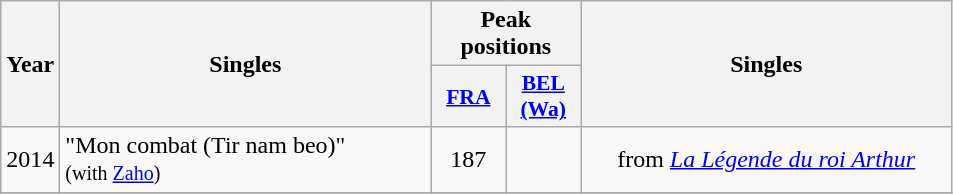<table class="wikitable">
<tr>
<th align="center" rowspan="2" width="10">Year</th>
<th align="center" rowspan="2" width="240">Singles</th>
<th align="center" colspan="2" width="20">Peak positions</th>
<th align="center" rowspan="2" width="240">Singles</th>
</tr>
<tr>
<th scope="col" style="width:3em;font-size:90%;"><a href='#'>FRA</a><br></th>
<th scope="col" style="width:3em;font-size:90%;"><a href='#'>BEL <br>(Wa)</a><br></th>
</tr>
<tr>
<td style="text-align:center;" rowspan=1>2014</td>
<td>"Mon combat (Tir nam beo)"<br><small>(with <a href='#'>Zaho</a>)</small></td>
<td style="text-align:center;">187</td>
<td style="text-align:center;"></td>
<td style="text-align:center;">from <em><a href='#'>La Légende du roi Arthur</a></em></td>
</tr>
<tr>
</tr>
</table>
